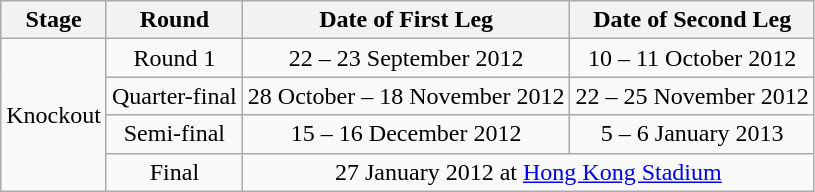<table class="wikitable" border="1">
<tr>
<th>Stage</th>
<th>Round</th>
<th>Date of First Leg</th>
<th>Date of Second Leg</th>
</tr>
<tr align="center">
<td rowspan=4>Knockout</td>
<td>Round 1</td>
<td>22 – 23 September 2012</td>
<td>10 – 11 October 2012</td>
</tr>
<tr align="center">
<td>Quarter-final</td>
<td>28 October – 18 November 2012</td>
<td>22 – 25 November 2012</td>
</tr>
<tr align="center">
<td>Semi-final</td>
<td>15 – 16 December 2012</td>
<td>5 – 6 January 2013</td>
</tr>
<tr align="center">
<td>Final</td>
<td colspan="2">27 January 2012 at <a href='#'>Hong Kong Stadium</a></td>
</tr>
</table>
